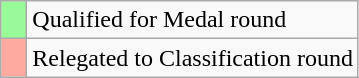<table class="wikitable">
<tr>
<td width=10px bgcolor="#98fb98"></td>
<td>Qualified for Medal round</td>
</tr>
<tr>
<td width=10px bgcolor="ffaaa "></td>
<td>Relegated to Classification round</td>
</tr>
</table>
